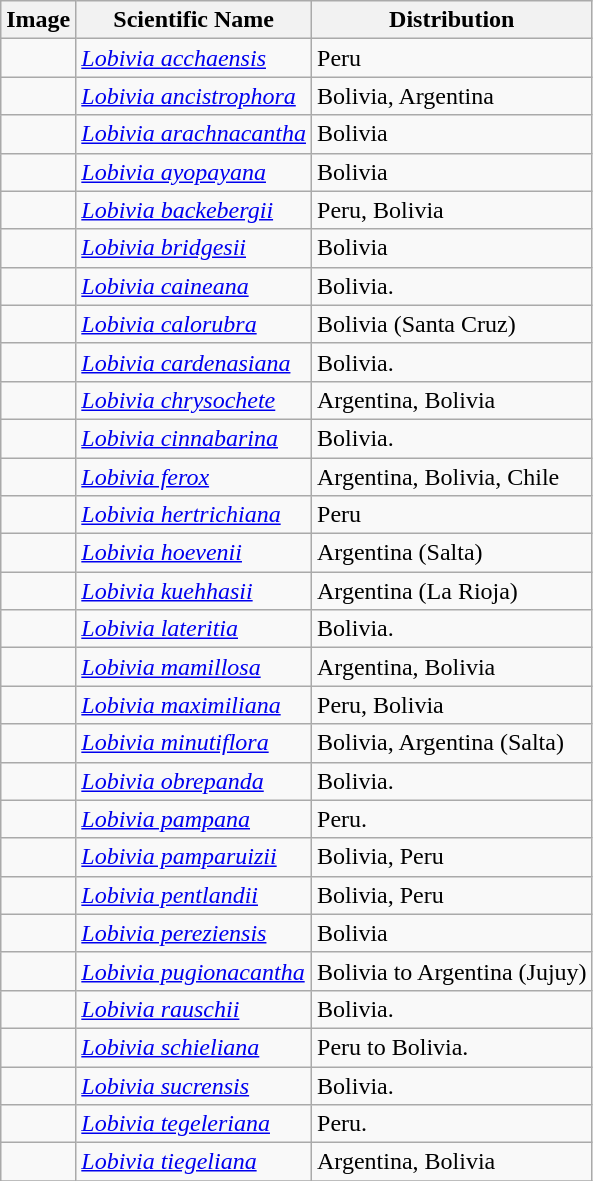<table class="wikitable">
<tr>
<th>Image</th>
<th>Scientific Name</th>
<th>Distribution</th>
</tr>
<tr>
<td></td>
<td><em><a href='#'>Lobivia acchaensis</a></em> </td>
<td>Peru</td>
</tr>
<tr>
<td></td>
<td><em><a href='#'>Lobivia ancistrophora</a></em> </td>
<td>Bolivia, Argentina</td>
</tr>
<tr>
<td></td>
<td><em><a href='#'>Lobivia arachnacantha</a></em> </td>
<td>Bolivia</td>
</tr>
<tr>
<td></td>
<td><em><a href='#'>Lobivia ayopayana</a></em> </td>
<td>Bolivia</td>
</tr>
<tr>
<td></td>
<td><em><a href='#'>Lobivia backebergii</a></em> </td>
<td>Peru, Bolivia</td>
</tr>
<tr>
<td></td>
<td><em><a href='#'>Lobivia bridgesii</a></em> </td>
<td>Bolivia</td>
</tr>
<tr>
<td></td>
<td><em><a href='#'>Lobivia caineana</a></em> </td>
<td>Bolivia.</td>
</tr>
<tr>
<td></td>
<td><em><a href='#'>Lobivia calorubra</a></em> </td>
<td>Bolivia (Santa Cruz)</td>
</tr>
<tr>
<td></td>
<td><em><a href='#'>Lobivia cardenasiana</a></em> </td>
<td>Bolivia.</td>
</tr>
<tr>
<td></td>
<td><em><a href='#'>Lobivia chrysochete</a></em> </td>
<td>Argentina, Bolivia</td>
</tr>
<tr>
<td></td>
<td><em><a href='#'>Lobivia cinnabarina</a></em> </td>
<td>Bolivia.</td>
</tr>
<tr>
<td></td>
<td><em><a href='#'>Lobivia ferox</a></em> </td>
<td>Argentina, Bolivia, Chile</td>
</tr>
<tr>
<td></td>
<td><em><a href='#'>Lobivia hertrichiana</a></em> </td>
<td>Peru</td>
</tr>
<tr>
<td></td>
<td><em><a href='#'>Lobivia hoevenii</a></em> </td>
<td>Argentina (Salta)</td>
</tr>
<tr>
<td></td>
<td><em><a href='#'>Lobivia kuehhasii</a></em> </td>
<td>Argentina (La Rioja)</td>
</tr>
<tr>
<td></td>
<td><em><a href='#'>Lobivia lateritia</a></em> </td>
<td>Bolivia.</td>
</tr>
<tr>
<td></td>
<td><em><a href='#'>Lobivia mamillosa</a></em> </td>
<td>Argentina, Bolivia</td>
</tr>
<tr>
<td></td>
<td><em><a href='#'>Lobivia maximiliana</a></em> </td>
<td>Peru, Bolivia</td>
</tr>
<tr>
<td></td>
<td><em><a href='#'>Lobivia minutiflora</a></em> </td>
<td>Bolivia, Argentina (Salta)</td>
</tr>
<tr>
<td></td>
<td><em><a href='#'>Lobivia obrepanda</a></em> </td>
<td>Bolivia.</td>
</tr>
<tr>
<td></td>
<td><em><a href='#'>Lobivia pampana</a></em> </td>
<td>Peru.</td>
</tr>
<tr>
<td></td>
<td><em><a href='#'>Lobivia pamparuizii</a></em> </td>
<td>Bolivia, Peru</td>
</tr>
<tr>
<td></td>
<td><em><a href='#'>Lobivia pentlandii</a></em> </td>
<td>Bolivia, Peru</td>
</tr>
<tr>
<td></td>
<td><em><a href='#'>Lobivia pereziensis</a></em> </td>
<td>Bolivia</td>
</tr>
<tr>
<td></td>
<td><em><a href='#'>Lobivia pugionacantha</a></em> </td>
<td>Bolivia to Argentina (Jujuy)</td>
</tr>
<tr>
<td></td>
<td><em><a href='#'>Lobivia rauschii</a></em> </td>
<td>Bolivia.</td>
</tr>
<tr>
<td></td>
<td><em><a href='#'>Lobivia schieliana</a></em> </td>
<td>Peru to Bolivia.</td>
</tr>
<tr>
<td></td>
<td><em><a href='#'>Lobivia sucrensis</a></em> </td>
<td>Bolivia.</td>
</tr>
<tr>
<td></td>
<td><em><a href='#'>Lobivia tegeleriana</a></em> </td>
<td>Peru.</td>
</tr>
<tr>
<td></td>
<td><em><a href='#'>Lobivia tiegeliana</a></em> </td>
<td>Argentina, Bolivia</td>
</tr>
<tr>
</tr>
</table>
